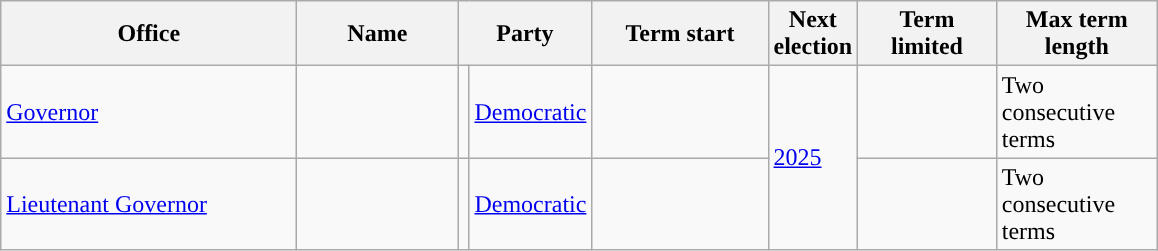<table class="sortable wikitable">
<tr>
<th scope="col" width=190>Office</th>
<th scope="col" width=100>Name</th>
<th scope="col" width=75 colspan=2>Party</th>
<th scope="col" width=110>Term start</th>
<th scope="col" width=50>Next election</th>
<th scope="col" width=85>Term limited</th>
<th scope="col" width=100>Max term length</th>
</tr>
<tr>
<td><a href='#'>Governor</a></td>
<td></td>
<td style="background-color:"></td>
<td><a href='#'>Democratic</a></td>
<td></td>
<td rowspan=2><a href='#'>2025</a></td>
<td></td>
<td>Two consecutive terms</td>
</tr>
<tr>
<td><a href='#'>Lieutenant Governor</a></td>
<td></td>
<td style="background-color:"></td>
<td><a href='#'>Democratic</a></td>
<td></td>
<td></td>
<td>Two consecutive terms</td>
</tr>
</table>
